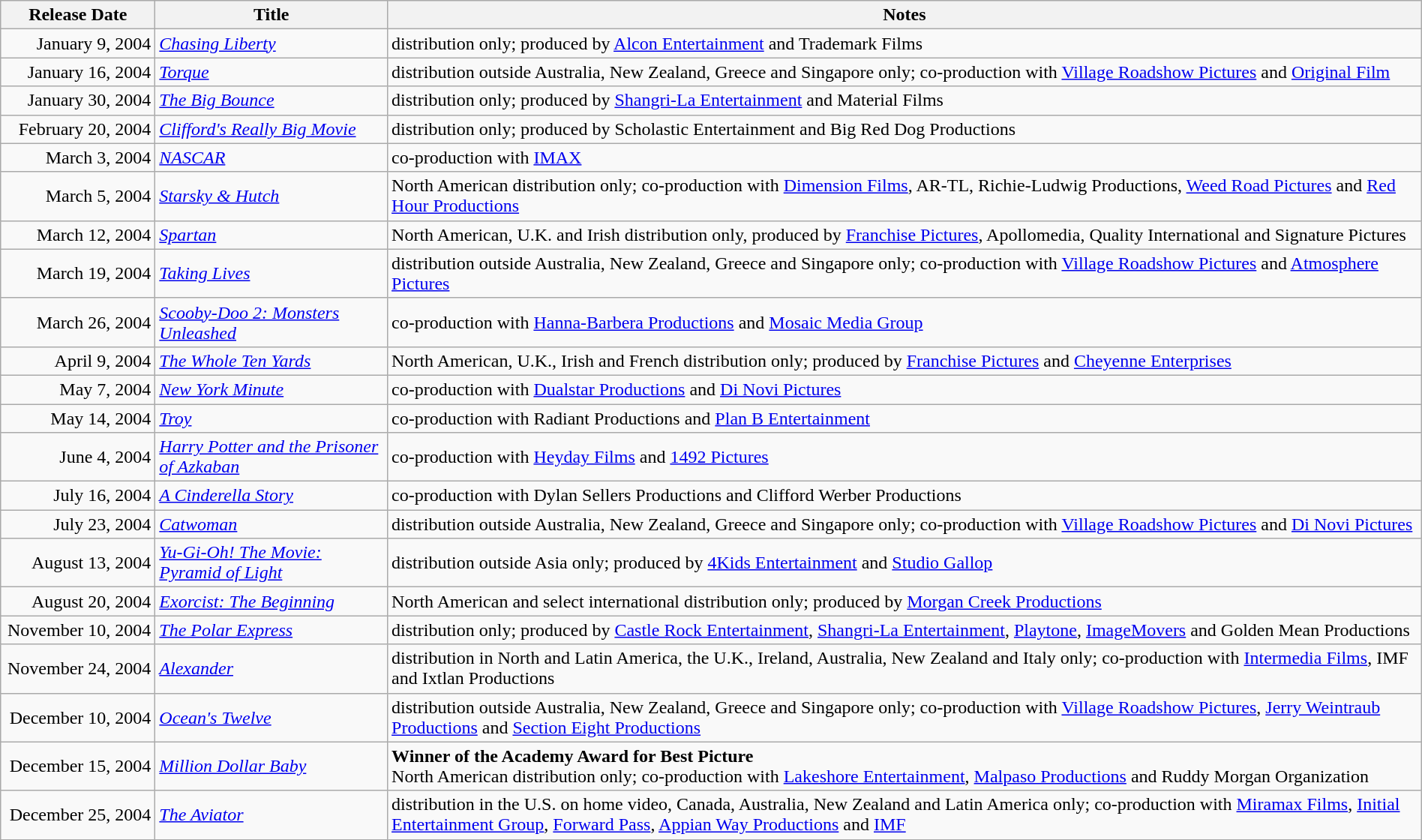<table class="wikitable sortable" style="width:100%;">
<tr>
<th scope="col" style=width:130px;">Release Date</th>
<th>Title</th>
<th>Notes</th>
</tr>
<tr>
<td style="text-align:right;">January 9, 2004</td>
<td><em><a href='#'>Chasing Liberty</a></em></td>
<td>distribution only; produced by <a href='#'>Alcon Entertainment</a> and Trademark Films</td>
</tr>
<tr>
<td style="text-align:right;">January 16, 2004</td>
<td><em><a href='#'>Torque</a></em></td>
<td>distribution outside Australia, New Zealand, Greece and Singapore only; co-production with <a href='#'>Village Roadshow Pictures</a> and <a href='#'>Original Film</a></td>
</tr>
<tr>
<td style="text-align:right;">January 30, 2004</td>
<td><em><a href='#'>The Big Bounce</a></em></td>
<td>distribution only; produced by <a href='#'>Shangri-La Entertainment</a> and Material Films</td>
</tr>
<tr>
<td style="text-align:right;">February 20, 2004</td>
<td><em><a href='#'>Clifford's Really Big Movie</a></em></td>
<td>distribution only; produced by Scholastic Entertainment and Big Red Dog Productions</td>
</tr>
<tr>
<td style="text-align: right;">March 3, 2004</td>
<td><em><a href='#'>NASCAR</a></em></td>
<td>co-production with <a href='#'>IMAX</a></td>
</tr>
<tr>
<td style="text-align:right;">March 5, 2004</td>
<td><em><a href='#'>Starsky & Hutch</a></em></td>
<td>North American distribution only; co-production with <a href='#'>Dimension Films</a>, AR-TL, Richie-Ludwig Productions, <a href='#'>Weed Road Pictures</a> and <a href='#'>Red Hour Productions</a></td>
</tr>
<tr>
<td style="text-align:right;">March 12, 2004</td>
<td><em><a href='#'>Spartan</a></em></td>
<td>North American, U.K. and Irish distribution only, produced by <a href='#'>Franchise Pictures</a>, Apollomedia, Quality International and Signature Pictures</td>
</tr>
<tr>
<td style="text-align:right;">March 19, 2004</td>
<td><em><a href='#'>Taking Lives</a></em></td>
<td>distribution outside Australia, New Zealand, Greece and Singapore only; co-production with <a href='#'>Village Roadshow Pictures</a> and <a href='#'>Atmosphere Pictures</a></td>
</tr>
<tr>
<td style="text-align:right;">March 26, 2004</td>
<td><em><a href='#'>Scooby-Doo 2: Monsters Unleashed</a></em></td>
<td>co-production with <a href='#'>Hanna-Barbera Productions</a> and <a href='#'>Mosaic Media Group</a></td>
</tr>
<tr>
<td style="text-align:right;">April 9, 2004</td>
<td><em><a href='#'>The Whole Ten Yards</a></em></td>
<td>North American, U.K., Irish and French distribution only; produced by <a href='#'>Franchise Pictures</a> and <a href='#'>Cheyenne Enterprises</a></td>
</tr>
<tr>
<td style="text-align:right;">May 7, 2004</td>
<td><em><a href='#'>New York Minute</a></em></td>
<td>co-production with <a href='#'>Dualstar Productions</a> and <a href='#'>Di Novi Pictures</a></td>
</tr>
<tr>
<td style="text-align:right;">May 14, 2004</td>
<td><em><a href='#'>Troy</a></em></td>
<td>co-production with Radiant Productions and <a href='#'>Plan B Entertainment</a></td>
</tr>
<tr>
<td style="text-align:right;">June 4, 2004</td>
<td><em><a href='#'>Harry Potter and the Prisoner of Azkaban</a></em></td>
<td>co-production with <a href='#'>Heyday Films</a> and <a href='#'>1492 Pictures</a></td>
</tr>
<tr>
<td style="text-align:right;">July 16, 2004</td>
<td><em><a href='#'>A Cinderella Story</a></em></td>
<td>co-production with Dylan Sellers Productions and Clifford Werber Productions</td>
</tr>
<tr>
<td style="text-align:right;">July 23, 2004</td>
<td><em><a href='#'>Catwoman</a></em></td>
<td>distribution outside Australia, New Zealand, Greece and Singapore only; co-production with <a href='#'>Village Roadshow Pictures</a> and <a href='#'>Di Novi Pictures</a></td>
</tr>
<tr>
<td style="text-align:right;">August 13, 2004</td>
<td><em><a href='#'>Yu-Gi-Oh! The Movie: Pyramid of Light</a></em></td>
<td>distribution outside Asia only; produced by <a href='#'>4Kids Entertainment</a> and <a href='#'>Studio Gallop</a></td>
</tr>
<tr>
<td style="text-align:right;">August 20, 2004</td>
<td><em><a href='#'>Exorcist: The Beginning</a></em></td>
<td>North American and select international distribution only; produced by <a href='#'>Morgan Creek Productions</a></td>
</tr>
<tr>
<td style="text-align:right;">November 10, 2004</td>
<td><em><a href='#'>The Polar Express</a></em></td>
<td>distribution only; produced by <a href='#'>Castle Rock Entertainment</a>, <a href='#'>Shangri-La Entertainment</a>, <a href='#'>Playtone</a>, <a href='#'>ImageMovers</a> and Golden Mean Productions</td>
</tr>
<tr>
<td style="text-align:right;">November 24, 2004</td>
<td><em><a href='#'>Alexander</a></em></td>
<td>distribution in North and Latin America, the U.K., Ireland, Australia, New Zealand and Italy only; co-production with <a href='#'>Intermedia Films</a>, IMF and Ixtlan Productions</td>
</tr>
<tr>
<td style="text-align:right;">December 10, 2004</td>
<td><em><a href='#'>Ocean's Twelve</a></em></td>
<td>distribution outside Australia, New Zealand, Greece and Singapore only; co-production with <a href='#'>Village Roadshow Pictures</a>, <a href='#'>Jerry Weintraub Productions</a> and <a href='#'>Section Eight Productions</a></td>
</tr>
<tr>
<td style="text-align:right;">December 15, 2004</td>
<td><em><a href='#'>Million Dollar Baby</a></em></td>
<td><strong>Winner of the Academy Award for Best Picture</strong><br>North American distribution only; co-production with <a href='#'>Lakeshore Entertainment</a>, <a href='#'>Malpaso Productions</a> and Ruddy Morgan Organization</td>
</tr>
<tr>
<td style="text-align:right;">December 25, 2004</td>
<td><em><a href='#'>The Aviator</a></em></td>
<td>distribution in the U.S. on home video, Canada, Australia, New Zealand and Latin America only; co-production with <a href='#'>Miramax Films</a>, <a href='#'>Initial Entertainment Group</a>, <a href='#'>Forward Pass</a>, <a href='#'>Appian Way Productions</a> and <a href='#'>IMF</a></td>
</tr>
</table>
